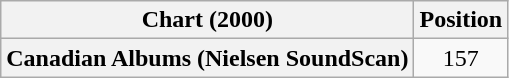<table class="wikitable plainrowheaders" style="text-align:center">
<tr>
<th>Chart (2000)</th>
<th>Position</th>
</tr>
<tr>
<th scope="row">Canadian Albums (Nielsen SoundScan)</th>
<td>157</td>
</tr>
</table>
